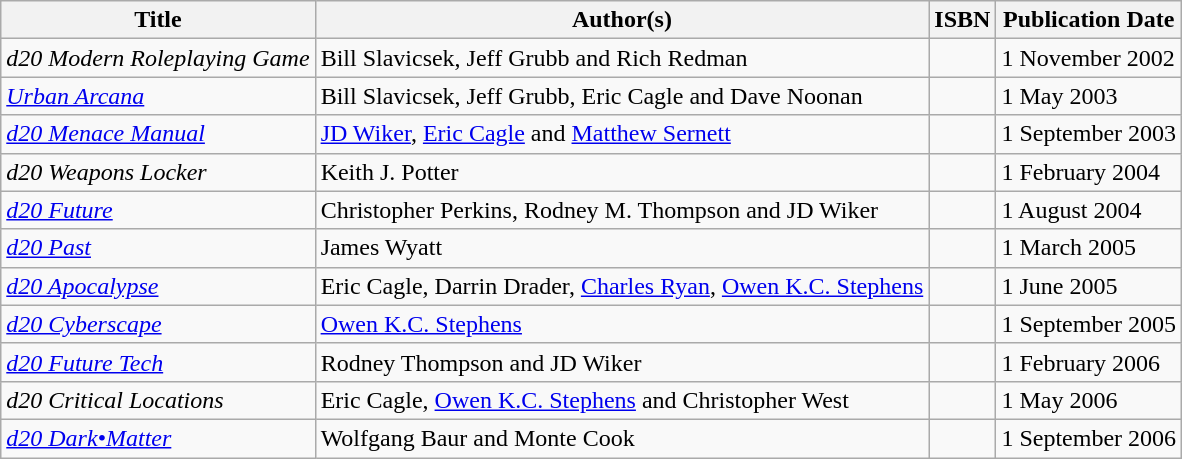<table class="wikitable">
<tr>
<th>Title</th>
<th>Author(s)</th>
<th>ISBN</th>
<th>Publication Date</th>
</tr>
<tr>
<td><em>d20 Modern Roleplaying Game</em></td>
<td>Bill Slavicsek, Jeff Grubb and Rich Redman</td>
<td></td>
<td>1 November 2002</td>
</tr>
<tr>
<td><em><a href='#'>Urban Arcana</a></em></td>
<td>Bill Slavicsek, Jeff Grubb, Eric Cagle and Dave Noonan</td>
<td></td>
<td>1 May 2003</td>
</tr>
<tr>
<td><em><a href='#'>d20 Menace Manual</a></em></td>
<td><a href='#'>JD Wiker</a>, <a href='#'>Eric Cagle</a> and <a href='#'>Matthew Sernett</a></td>
<td></td>
<td>1 September 2003</td>
</tr>
<tr>
<td><em>d20 Weapons Locker</em></td>
<td>Keith J. Potter</td>
<td></td>
<td>1 February 2004</td>
</tr>
<tr>
<td><em><a href='#'>d20 Future</a></em></td>
<td>Christopher Perkins, Rodney M. Thompson and JD Wiker</td>
<td></td>
<td>1 August 2004</td>
</tr>
<tr>
<td><em><a href='#'>d20 Past</a></em></td>
<td>James Wyatt</td>
<td></td>
<td>1 March 2005</td>
</tr>
<tr>
<td><em><a href='#'>d20 Apocalypse</a></em></td>
<td>Eric Cagle, Darrin Drader, <a href='#'>Charles Ryan</a>, <a href='#'>Owen K.C. Stephens</a></td>
<td></td>
<td>1 June 2005</td>
</tr>
<tr>
<td><em><a href='#'>d20 Cyberscape</a></em></td>
<td><a href='#'>Owen K.C. Stephens</a></td>
<td></td>
<td>1 September 2005</td>
</tr>
<tr>
<td><em><a href='#'>d20 Future Tech</a></em></td>
<td>Rodney Thompson and JD Wiker</td>
<td></td>
<td>1 February 2006</td>
</tr>
<tr>
<td><em>d20 Critical Locations</em></td>
<td>Eric Cagle, <a href='#'>Owen K.C. Stephens</a> and Christopher West</td>
<td></td>
<td>1 May 2006</td>
</tr>
<tr>
<td><em><a href='#'>d20 Dark•Matter</a></em></td>
<td>Wolfgang Baur and Monte Cook</td>
<td></td>
<td>1 September 2006</td>
</tr>
</table>
